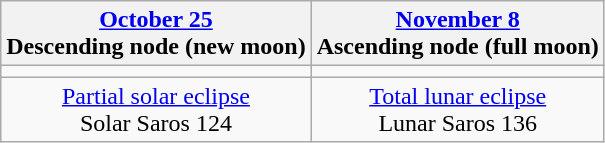<table class="wikitable">
<tr>
<th><a href='#'>October 25</a><br>Descending node (new moon)<br></th>
<th><a href='#'>November 8</a><br>Ascending node (full moon)<br></th>
</tr>
<tr>
<td></td>
<td></td>
</tr>
<tr align=center>
<td><a href='#'>Partial solar eclipse</a><br>Solar Saros 124</td>
<td><a href='#'>Total lunar eclipse</a><br>Lunar Saros 136</td>
</tr>
</table>
